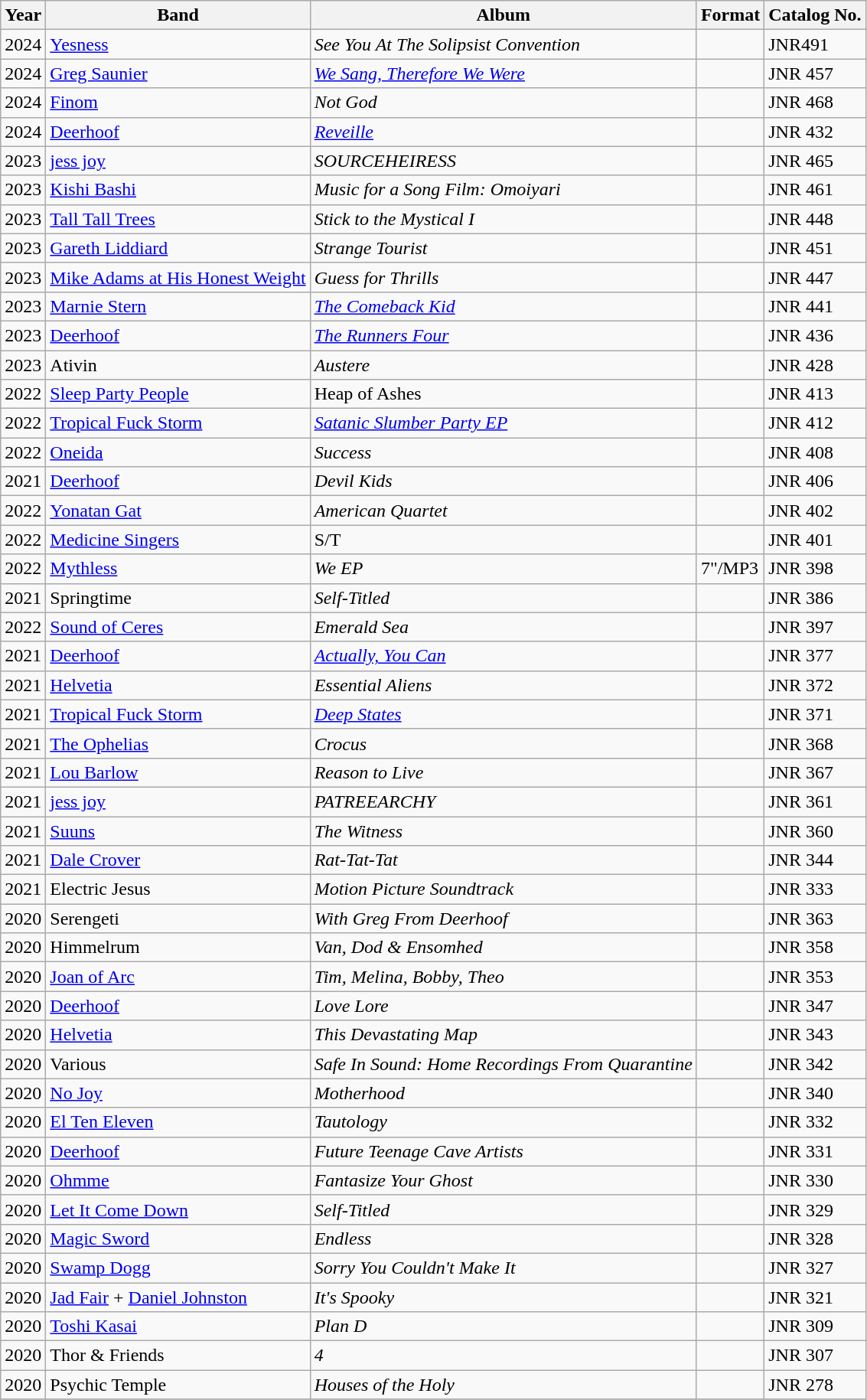<table class="wikitable sortable">
<tr>
<th>Year</th>
<th>Band</th>
<th>Album</th>
<th>Format</th>
<th>Catalog No.</th>
</tr>
<tr>
<td>2024</td>
<td><a href='#'>Yesness</a></td>
<td><em>See You At The Solipsist Convention</em></td>
<td></td>
<td>JNR491</td>
</tr>
<tr>
<td>2024</td>
<td><a href='#'>Greg Saunier</a></td>
<td><em><a href='#'>We Sang, Therefore We Were</a></em></td>
<td></td>
<td>JNR 457</td>
</tr>
<tr>
<td>2024</td>
<td><a href='#'>Finom</a></td>
<td><em>Not God</em></td>
<td></td>
<td>JNR 468</td>
</tr>
<tr>
<td>2024</td>
<td><a href='#'>Deerhoof</a></td>
<td><em><a href='#'>Reveille</a></em></td>
<td></td>
<td>JNR 432</td>
</tr>
<tr>
<td>2023</td>
<td><a href='#'>jess joy</a></td>
<td><em>SOURCEHEIRESS</em></td>
<td></td>
<td>JNR 465</td>
</tr>
<tr>
<td>2023</td>
<td><a href='#'>Kishi Bashi</a></td>
<td><em>Music for a Song Film: Omoiyari</em></td>
<td></td>
<td>JNR 461</td>
</tr>
<tr>
<td>2023</td>
<td><a href='#'>Tall Tall Trees</a></td>
<td><em>Stick to the Mystical I</em></td>
<td></td>
<td>JNR 448</td>
</tr>
<tr>
<td>2023</td>
<td><a href='#'>Gareth Liddiard</a></td>
<td><em>Strange Tourist</em></td>
<td></td>
<td>JNR 451</td>
</tr>
<tr>
<td>2023</td>
<td><a href='#'>Mike Adams at His Honest Weight</a></td>
<td><em>Guess for Thrills</em></td>
<td></td>
<td>JNR 447</td>
</tr>
<tr>
<td>2023</td>
<td><a href='#'>Marnie Stern</a></td>
<td><a href='#'><em>The Comeback Kid</em></a></td>
<td></td>
<td>JNR 441</td>
</tr>
<tr>
<td>2023</td>
<td><a href='#'>Deerhoof</a></td>
<td><em><a href='#'>The Runners Four</a></em></td>
<td></td>
<td>JNR 436</td>
</tr>
<tr>
<td>2023</td>
<td>Ativin</td>
<td><em>Austere</em></td>
<td></td>
<td>JNR 428</td>
</tr>
<tr>
<td>2022</td>
<td><a href='#'>Sleep Party People</a></td>
<td>Heap of Ashes</td>
<td></td>
<td>JNR 413</td>
</tr>
<tr>
<td>2022</td>
<td><a href='#'>Tropical Fuck Storm</a></td>
<td><em><a href='#'>Satanic Slumber Party EP</a></em></td>
<td></td>
<td>JNR 412</td>
</tr>
<tr>
<td>2022</td>
<td><a href='#'>Oneida</a></td>
<td><em>Success</em></td>
<td></td>
<td>JNR 408</td>
</tr>
<tr>
<td>2021</td>
<td><a href='#'>Deerhoof</a></td>
<td><em>Devil Kids</em></td>
<td></td>
<td>JNR 406</td>
</tr>
<tr>
<td>2022</td>
<td><a href='#'>Yonatan Gat</a></td>
<td><em>American Quartet</em></td>
<td></td>
<td>JNR 402</td>
</tr>
<tr>
<td>2022</td>
<td><a href='#'>Medicine Singers</a></td>
<td>S/T</td>
<td></td>
<td>JNR 401</td>
</tr>
<tr>
<td>2022</td>
<td><a href='#'>Mythless</a></td>
<td><em>We EP</em></td>
<td>7"/MP3</td>
<td>JNR 398</td>
</tr>
<tr>
<td>2021</td>
<td>Springtime</td>
<td><em>Self-Titled</em></td>
<td></td>
<td>JNR 386</td>
</tr>
<tr>
<td>2022</td>
<td><a href='#'>Sound of Ceres</a></td>
<td><em>Emerald Sea</em></td>
<td></td>
<td>JNR 397</td>
</tr>
<tr>
<td>2021</td>
<td><a href='#'>Deerhoof</a></td>
<td><em><a href='#'>Actually, You Can</a></em></td>
<td></td>
<td>JNR 377</td>
</tr>
<tr>
<td>2021</td>
<td><a href='#'>Helvetia</a></td>
<td><em>Essential Aliens</em></td>
<td></td>
<td>JNR 372</td>
</tr>
<tr>
<td>2021</td>
<td><a href='#'>Tropical Fuck Storm</a></td>
<td><em><a href='#'>Deep States</a></em></td>
<td></td>
<td>JNR 371</td>
</tr>
<tr>
<td>2021</td>
<td><a href='#'>The Ophelias</a></td>
<td><em>Crocus</em></td>
<td></td>
<td>JNR 368</td>
</tr>
<tr>
<td>2021</td>
<td><a href='#'>Lou Barlow</a></td>
<td><em>Reason to Live</em></td>
<td></td>
<td>JNR 367</td>
</tr>
<tr>
<td>2021</td>
<td><a href='#'>jess joy</a></td>
<td><em>PATREEARCHY</em></td>
<td></td>
<td>JNR 361</td>
</tr>
<tr>
<td>2021</td>
<td><a href='#'>Suuns</a></td>
<td><em>The Witness</em></td>
<td></td>
<td>JNR 360</td>
</tr>
<tr>
<td>2021</td>
<td><a href='#'>Dale Crover</a></td>
<td><em>Rat-Tat-Tat</em></td>
<td></td>
<td>JNR 344</td>
</tr>
<tr>
<td>2021</td>
<td>Electric Jesus</td>
<td><em>Motion Picture Soundtrack</em></td>
<td></td>
<td>JNR 333</td>
</tr>
<tr>
<td>2020</td>
<td>Serengeti</td>
<td><em>With Greg From Deerhoof</em></td>
<td></td>
<td>JNR 363</td>
</tr>
<tr>
<td>2020</td>
<td>Himmelrum</td>
<td><em>Van, Dod & Ensomhed</em></td>
<td></td>
<td>JNR 358</td>
</tr>
<tr>
<td>2020</td>
<td><a href='#'>Joan of Arc</a></td>
<td><em>Tim, Melina, Bobby, Theo</em></td>
<td></td>
<td>JNR 353</td>
</tr>
<tr>
<td>2020</td>
<td><a href='#'>Deerhoof</a></td>
<td><em>Love Lore</em></td>
<td></td>
<td>JNR 347</td>
</tr>
<tr>
<td>2020</td>
<td><a href='#'>Helvetia</a></td>
<td><em>This Devastating Map</em></td>
<td></td>
<td>JNR 343</td>
</tr>
<tr>
<td>2020</td>
<td>Various</td>
<td><em>Safe In Sound: Home Recordings From Quarantine</em></td>
<td></td>
<td>JNR 342</td>
</tr>
<tr>
<td>2020</td>
<td><a href='#'>No Joy</a></td>
<td><em>Motherhood</em></td>
<td></td>
<td>JNR 340</td>
</tr>
<tr>
<td>2020</td>
<td><a href='#'>El Ten Eleven</a></td>
<td><em>Tautology</em></td>
<td></td>
<td>JNR 332</td>
</tr>
<tr>
<td>2020</td>
<td><a href='#'>Deerhoof</a></td>
<td><em>Future Teenage Cave Artists</em></td>
<td></td>
<td>JNR 331</td>
</tr>
<tr>
<td>2020</td>
<td><a href='#'>Ohmme</a></td>
<td><em>Fantasize Your Ghost</em></td>
<td></td>
<td>JNR 330</td>
</tr>
<tr>
<td>2020</td>
<td><a href='#'>Let It Come Down</a></td>
<td><em>Self-Titled</em></td>
<td></td>
<td>JNR 329</td>
</tr>
<tr>
<td>2020</td>
<td><a href='#'>Magic Sword</a></td>
<td><em>Endless</em></td>
<td></td>
<td>JNR 328</td>
</tr>
<tr>
<td>2020</td>
<td><a href='#'>Swamp Dogg</a></td>
<td><em>Sorry You Couldn't Make It</em></td>
<td></td>
<td>JNR 327</td>
</tr>
<tr>
<td>2020</td>
<td><a href='#'>Jad Fair</a> + <a href='#'>Daniel Johnston</a></td>
<td><em>It's Spooky</em></td>
<td></td>
<td>JNR 321</td>
</tr>
<tr>
<td>2020</td>
<td><a href='#'>Toshi Kasai</a></td>
<td><em>Plan D</em></td>
<td></td>
<td>JNR 309</td>
</tr>
<tr>
<td>2020</td>
<td>Thor & Friends</td>
<td><em>4</em></td>
<td></td>
<td>JNR 307</td>
</tr>
<tr>
<td>2020</td>
<td>Psychic Temple</td>
<td><em>Houses of the Holy</em></td>
<td></td>
<td>JNR 278</td>
</tr>
<tr>
</tr>
</table>
